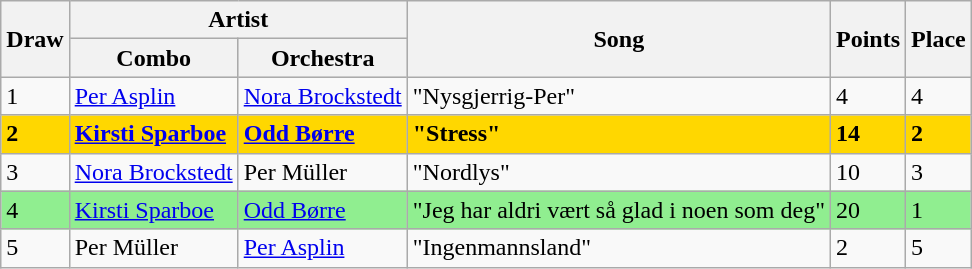<table class="sortable wikitable" style="margin: 1em auto 1em auto">
<tr>
<th rowspan="2">Draw</th>
<th colspan="2">Artist</th>
<th rowspan="2">Song</th>
<th rowspan="2">Points</th>
<th rowspan="2">Place</th>
</tr>
<tr bgcolor="#CCCCCC">
<th>Combo</th>
<th>Orchestra</th>
</tr>
<tr>
<td>1</td>
<td><a href='#'>Per Asplin</a></td>
<td><a href='#'>Nora Brockstedt</a></td>
<td>"Nysgjerrig-Per"</td>
<td>4</td>
<td>4</td>
</tr>
<tr bgcolor="#FFD700">
<td><strong>2</strong></td>
<td><a href='#'><strong>Kirsti Sparboe</strong></a></td>
<td><strong><a href='#'>Odd Børre</a></strong></td>
<td><strong>"Stress"</strong></td>
<td><strong>14</strong></td>
<td><strong>2</strong></td>
</tr>
<tr>
<td>3</td>
<td><a href='#'>Nora Brockstedt</a></td>
<td>Per Müller</td>
<td>"Nordlys"</td>
<td>10</td>
<td>3</td>
</tr>
<tr bgcolor="#90EE90">
<td>4</td>
<td><a href='#'>Kirsti Sparboe</a></td>
<td><a href='#'>Odd Børre</a></td>
<td>"Jeg har aldri vært så glad i noen som deg"</td>
<td>20</td>
<td>1</td>
</tr>
<tr>
<td>5</td>
<td>Per Müller</td>
<td><a href='#'>Per Asplin</a></td>
<td>"Ingenmannsland"</td>
<td>2</td>
<td>5</td>
</tr>
</table>
